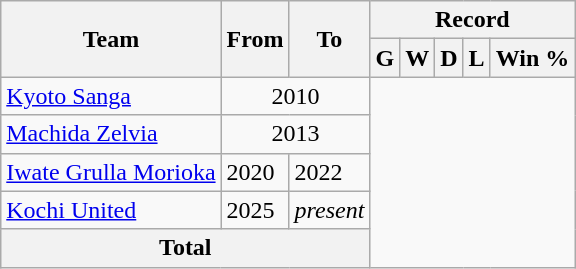<table class="wikitable" style="text-align: center">
<tr>
<th rowspan="2">Team</th>
<th rowspan="2">From</th>
<th rowspan="2">To</th>
<th colspan="5">Record</th>
</tr>
<tr>
<th>G</th>
<th>W</th>
<th>D</th>
<th>L</th>
<th>Win %</th>
</tr>
<tr>
<td align="left"><a href='#'>Kyoto Sanga</a></td>
<td colspan="2" align="center">2010<br></td>
</tr>
<tr>
<td align="left"><a href='#'>Machida Zelvia</a></td>
<td colspan="2" align="center">2013<br></td>
</tr>
<tr>
<td align="left"><a href='#'>Iwate Grulla Morioka</a></td>
<td align="left">2020</td>
<td align="left">2022<br></td>
</tr>
<tr>
<td align="left"><a href='#'>Kochi United</a></td>
<td align="left">2025</td>
<td align="left"><em>present</em><br></td>
</tr>
<tr>
<th colspan="3">Total<br></th>
</tr>
</table>
